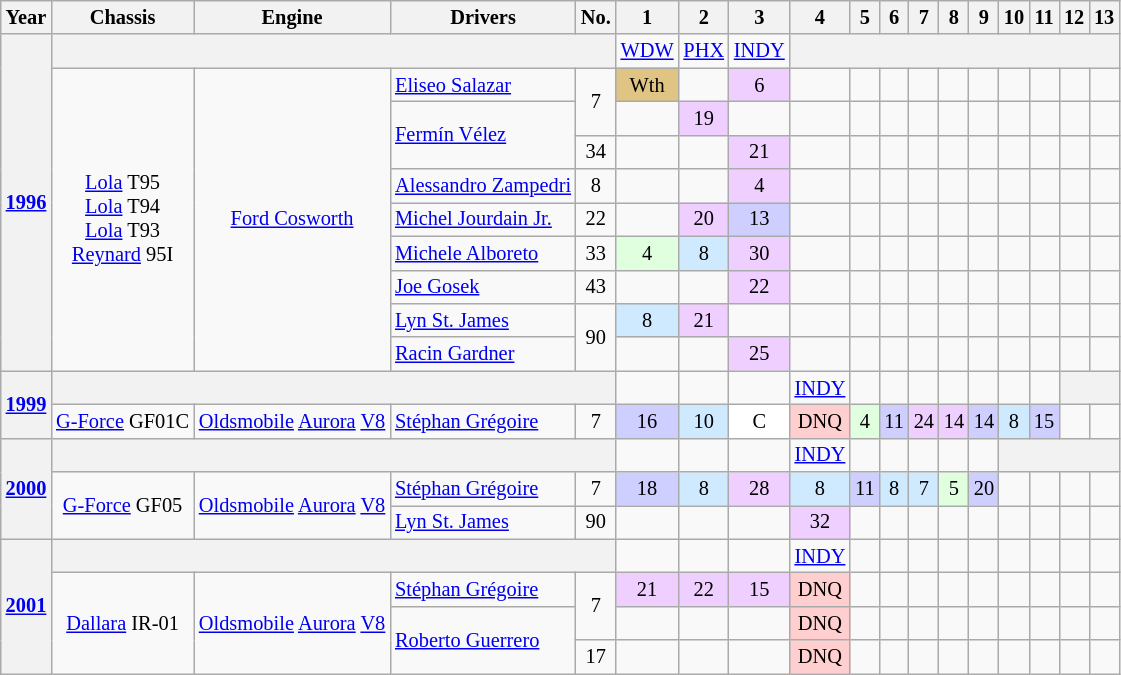<table class="wikitable" style="text-align:center; font-size:85%">
<tr>
<th>Year</th>
<th>Chassis</th>
<th>Engine</th>
<th>Drivers</th>
<th>No.</th>
<th>1</th>
<th>2</th>
<th>3</th>
<th>4</th>
<th>5</th>
<th>6</th>
<th>7</th>
<th>8</th>
<th>9</th>
<th>10</th>
<th>11</th>
<th>12</th>
<th>13</th>
</tr>
<tr>
<th rowspan=10><a href='#'>1996</a></th>
<th colspan=4></th>
<td><a href='#'>WDW</a></td>
<td><a href='#'>PHX</a></td>
<td><a href='#'>INDY</a></td>
<th colspan=10></th>
</tr>
<tr>
<td rowspan=9><a href='#'>Lola</a> T95<br><a href='#'>Lola</a> T94<br><a href='#'>Lola</a> T93<br><a href='#'>Reynard</a> 95I</td>
<td rowspan=9><a href='#'>Ford Cosworth</a></td>
<td align=left> <a href='#'>Eliseo Salazar</a></td>
<td rowspan=2>7</td>
<td style="background:#DFC484;" align=center>Wth</td>
<td></td>
<td style="background:#EFCFFF;" align=center>6</td>
<td></td>
<td></td>
<td></td>
<td></td>
<td></td>
<td></td>
<td></td>
<td></td>
<td></td>
<td></td>
</tr>
<tr>
<td align=left rowspan=2> <a href='#'>Fermín Vélez</a></td>
<td></td>
<td style="background:#EFCFFF;" align=center>19</td>
<td></td>
<td></td>
<td></td>
<td></td>
<td></td>
<td></td>
<td></td>
<td></td>
<td></td>
<td></td>
<td></td>
</tr>
<tr>
<td>34</td>
<td></td>
<td></td>
<td style="background:#EFCFFF;" align=center>21</td>
<td></td>
<td></td>
<td></td>
<td></td>
<td></td>
<td></td>
<td></td>
<td></td>
<td></td>
<td></td>
</tr>
<tr>
<td align=left nowrap> <a href='#'>Alessandro Zampedri</a></td>
<td>8</td>
<td></td>
<td></td>
<td style="background:#EFCFFF;" align=center>4</td>
<td></td>
<td></td>
<td></td>
<td></td>
<td></td>
<td></td>
<td></td>
<td></td>
<td></td>
<td></td>
</tr>
<tr>
<td align=left nowrap> <a href='#'>Michel Jourdain Jr.</a></td>
<td>22</td>
<td></td>
<td style="background:#EFCFFF;" align=center>20</td>
<td style="background:#CFCFFF;" align=center>13</td>
<td></td>
<td></td>
<td></td>
<td></td>
<td></td>
<td></td>
<td></td>
<td></td>
<td></td>
<td></td>
</tr>
<tr>
<td align=left nowrap> <a href='#'>Michele Alboreto</a></td>
<td>33</td>
<td style="background:#DFFFDF;" align=center>4</td>
<td style="background:#CFEAFF;" align=center>8</td>
<td style="background:#EFCFFF;" align=center>30</td>
<td></td>
<td></td>
<td></td>
<td></td>
<td></td>
<td></td>
<td></td>
<td></td>
<td></td>
<td></td>
</tr>
<tr>
<td align=left nowrap> <a href='#'>Joe Gosek</a></td>
<td>43</td>
<td></td>
<td></td>
<td style="background:#EFCFFF;" align=center>22</td>
<td></td>
<td></td>
<td></td>
<td></td>
<td></td>
<td></td>
<td></td>
<td></td>
<td></td>
<td></td>
</tr>
<tr>
<td align=left nowrap> <a href='#'>Lyn St. James</a></td>
<td rowspan=2>90</td>
<td style="background:#CFEAFF;" align=center>8</td>
<td style="background:#EFCFFF;" align=center>21</td>
<td></td>
<td></td>
<td></td>
<td></td>
<td></td>
<td></td>
<td></td>
<td></td>
<td></td>
<td></td>
<td></td>
</tr>
<tr>
<td align=left nowrap> <a href='#'>Racin Gardner</a></td>
<td></td>
<td></td>
<td style="background:#EFCFFF;" align=center>25</td>
<td></td>
<td></td>
<td></td>
<td></td>
<td></td>
<td></td>
<td></td>
<td></td>
<td></td>
<td></td>
</tr>
<tr>
<th rowspan=2><a href='#'>1999</a></th>
<th colspan=4></th>
<td></td>
<td></td>
<td></td>
<td><a href='#'>INDY</a></td>
<td></td>
<td></td>
<td></td>
<td></td>
<td></td>
<td></td>
<td></td>
<th colspan=5></th>
</tr>
<tr>
<td><a href='#'>G-Force</a> GF01C</td>
<td><a href='#'>Oldsmobile</a> <a href='#'>Aurora</a> <a href='#'>V8</a></td>
<td align=left> <a href='#'>Stéphan Grégoire</a></td>
<td>7</td>
<td style="background:#CFCFFF;" align=center>16</td>
<td style="background:#CFEAFF;" align=center>10</td>
<td style="background:#FFFFFF;" align=center>C</td>
<td style="background:#FFCFCF;" align=center>DNQ</td>
<td style="background:#DFFFDF;" align=center>4</td>
<td style="background:#CFCFFF;" align=center>11</td>
<td style="background:#EFCFFF;" align=center>24</td>
<td style="background:#EFCFFF;" align=center>14</td>
<td style="background:#CFCFFF;" align=center>14</td>
<td style="background:#CFEAFF;" align=center>8</td>
<td style="background:#CFCFFF;" align=center>15</td>
<td></td>
<td></td>
</tr>
<tr>
<th rowspan=3><a href='#'>2000</a></th>
<th colspan=4></th>
<td></td>
<td></td>
<td></td>
<td><a href='#'>INDY</a></td>
<td></td>
<td></td>
<td></td>
<td></td>
<td></td>
<th colspan=7></th>
</tr>
<tr>
<td rowspan=2><a href='#'>G-Force</a> GF05</td>
<td rowspan=2><a href='#'>Oldsmobile</a> <a href='#'>Aurora</a> <a href='#'>V8</a></td>
<td align=left> <a href='#'>Stéphan Grégoire</a></td>
<td>7</td>
<td style="background:#CFCFFF;" align=center>18</td>
<td style="background:#CFEAFF;" align=center>8</td>
<td style="background:#EFCFFF;" align=center>28</td>
<td style="background:#CFEAFF;" align=center>8</td>
<td style="background:#CFCFFF;" align=center>11</td>
<td style="background:#CFEAFF;" align=center>8</td>
<td style="background:#CFEAFF;" align=center>7</td>
<td style="background:#DFFFDF;" align=center>5</td>
<td style="background:#CFCFFF;" align=center>20</td>
<td></td>
<td></td>
<td></td>
<td></td>
</tr>
<tr>
<td align=left> <a href='#'>Lyn St. James</a></td>
<td>90</td>
<td></td>
<td></td>
<td></td>
<td style="background:#EFCFFF;" align=center>32</td>
<td></td>
<td></td>
<td></td>
<td></td>
<td></td>
<td></td>
<td></td>
<td></td>
<td></td>
</tr>
<tr>
<th rowspan=4><a href='#'>2001</a></th>
<th colspan=4></th>
<td></td>
<td></td>
<td></td>
<td><a href='#'>INDY</a></td>
<td></td>
<td></td>
<td></td>
<td></td>
<td></td>
<td></td>
<td></td>
<td></td>
<td></td>
</tr>
<tr>
<td rowspan=3><a href='#'>Dallara</a> IR-01</td>
<td rowspan=3><a href='#'>Oldsmobile</a> <a href='#'>Aurora</a> <a href='#'>V8</a></td>
<td align=left> <a href='#'>Stéphan Grégoire</a></td>
<td rowspan=2>7</td>
<td style="background:#EFCFFF;" align=center>21</td>
<td style="background:#EFCFFF;" align=center>22</td>
<td style="background:#EFCFFF;" align=center>15</td>
<td style="background:#FFCFCF;" align=center>DNQ</td>
<td></td>
<td></td>
<td></td>
<td></td>
<td></td>
<td></td>
<td></td>
<td></td>
<td></td>
</tr>
<tr>
<td align=left rowspan=2> <a href='#'>Roberto Guerrero</a></td>
<td></td>
<td></td>
<td></td>
<td style="background:#FFCFCF;" align=center>DNQ</td>
<td></td>
<td></td>
<td></td>
<td></td>
<td></td>
<td></td>
<td></td>
<td></td>
<td></td>
</tr>
<tr>
<td>17</td>
<td></td>
<td></td>
<td></td>
<td style="background:#FFCFCF;" align=center>DNQ</td>
<td></td>
<td></td>
<td></td>
<td></td>
<td></td>
<td></td>
<td></td>
<td></td>
<td></td>
</tr>
</table>
